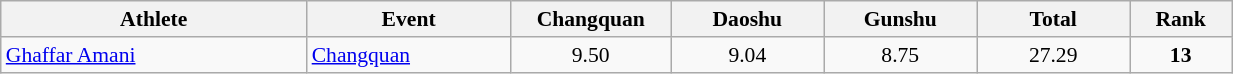<table class="wikitable" width="65%" style="text-align:center; font-size:90%">
<tr>
<th width="18%">Athlete</th>
<th width="12%">Event</th>
<th width="9%">Changquan</th>
<th width="9%">Daoshu</th>
<th width="9%">Gunshu</th>
<th width="9%">Total</th>
<th width="6%">Rank</th>
</tr>
<tr>
<td align="left"><a href='#'>Ghaffar Amani</a></td>
<td align="left"><a href='#'>Changquan</a></td>
<td>9.50</td>
<td>9.04</td>
<td>8.75</td>
<td>27.29</td>
<td><strong>13</strong></td>
</tr>
</table>
